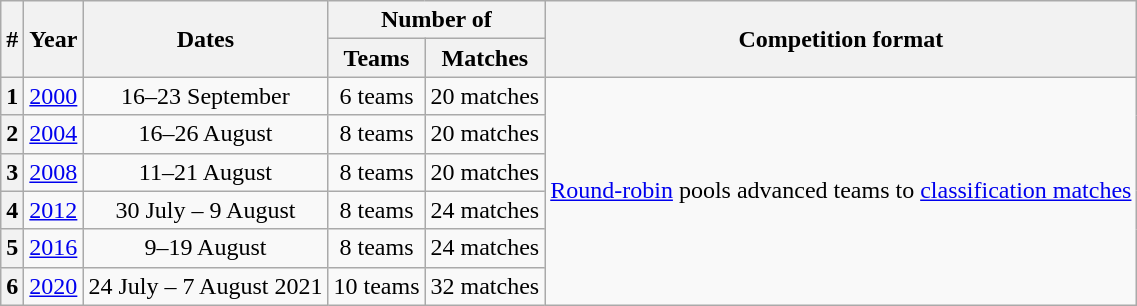<table class="wikitable sortable sticky-header-multi" style="text-align: center; margin-left: 1em;">
<tr>
<th scope="col" rowspan="2">#</th>
<th scope="col" rowspan="2">Year</th>
<th scope="col" rowspan="2" class="unsortable">Dates</th>
<th scope="colgroup" colspan="2" class="unsortable">Number of</th>
<th scope="col" rowspan="2" class="unsortable">Competition format</th>
</tr>
<tr>
<th scope="col">Teams</th>
<th scope="col">Matches</th>
</tr>
<tr>
<th scope="row">1</th>
<td><a href='#'>2000</a></td>
<td>16–23 September</td>
<td>6 teams</td>
<td>20 matches</td>
<td rowspan="6" style="text-align: left;"><a href='#'>Round-robin</a> pools advanced teams to <a href='#'>classification matches</a></td>
</tr>
<tr>
<th scope="row">2</th>
<td><a href='#'>2004</a></td>
<td>16–26 August</td>
<td>8 teams </td>
<td>20 matches </td>
</tr>
<tr>
<th scope="row">3</th>
<td><a href='#'>2008</a></td>
<td>11–21 August</td>
<td>8 teams </td>
<td>20 matches </td>
</tr>
<tr>
<th scope="row">4</th>
<td><a href='#'>2012</a></td>
<td>30 July – 9 August</td>
<td>8 teams </td>
<td>24 matches </td>
</tr>
<tr>
<th scope="row">5</th>
<td><a href='#'>2016</a></td>
<td>9–19 August</td>
<td>8 teams </td>
<td>24 matches </td>
</tr>
<tr>
<th scope="row">6</th>
<td><a href='#'>2020</a></td>
<td>24 July – 7 August 2021</td>
<td>10 teams </td>
<td>32 matches </td>
</tr>
</table>
